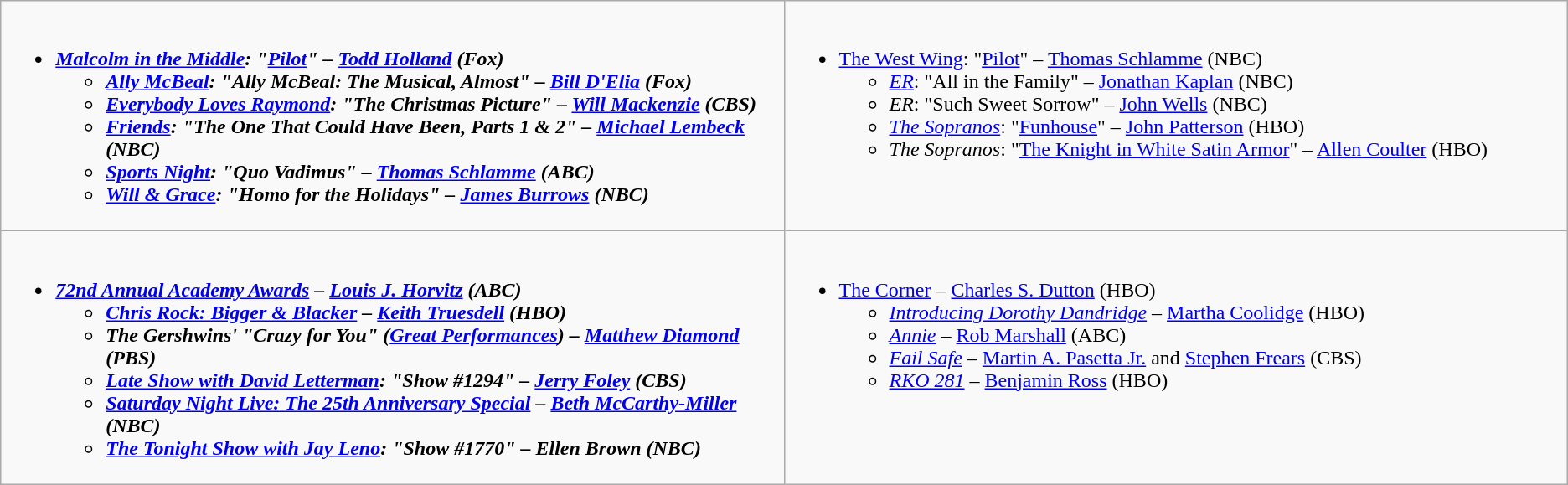<table class="wikitable">
<tr>
<td style="vertical-align:top;" width="50%"><br><ul><li><strong><em><a href='#'>Malcolm in the Middle</a><em>: "<a href='#'>Pilot</a>" – <a href='#'>Todd Holland</a> (Fox)<strong><ul><li></em><a href='#'>Ally McBeal</a><em>: "Ally McBeal: The Musical, Almost" – <a href='#'>Bill D'Elia</a> (Fox)</li><li></em><a href='#'>Everybody Loves Raymond</a><em>: "The Christmas Picture" – <a href='#'>Will Mackenzie</a> (CBS)</li><li></em><a href='#'>Friends</a><em>: "The One That Could Have Been, Parts 1 & 2" – <a href='#'>Michael Lembeck</a> (NBC)</li><li></em><a href='#'>Sports Night</a><em>: "Quo Vadimus" – <a href='#'>Thomas Schlamme</a> (ABC)</li><li></em><a href='#'>Will & Grace</a><em>: "Homo for the Holidays" – <a href='#'>James Burrows</a> (NBC)</li></ul></li></ul></td>
<td style="vertical-align:top;" width="50%"><br><ul><li></em></strong><a href='#'>The West Wing</a></em>: "<a href='#'>Pilot</a>" – <a href='#'>Thomas Schlamme</a> (NBC)</strong><ul><li><em><a href='#'>ER</a></em>: "All in the Family" – <a href='#'>Jonathan Kaplan</a> (NBC)</li><li><em>ER</em>: "Such Sweet Sorrow" – <a href='#'>John Wells</a> (NBC)</li><li><em><a href='#'>The Sopranos</a></em>: "<a href='#'>Funhouse</a>" – <a href='#'>John Patterson</a> (HBO)</li><li><em>The Sopranos</em>: "<a href='#'>The Knight in White Satin Armor</a>" – <a href='#'>Allen Coulter</a> (HBO)</li></ul></li></ul></td>
</tr>
<tr>
<td style="vertical-align:top;" width="50%"><br><ul><li><strong><em><a href='#'>72nd Annual Academy Awards</a><em> – <a href='#'>Louis J. Horvitz</a> (ABC)<strong><ul><li></em><a href='#'>Chris Rock: Bigger & Blacker</a><em> – <a href='#'>Keith Truesdell</a> (HBO)</li><li></em>The Gershwins' "Crazy for You"<em> (</em><a href='#'>Great Performances</a><em>) – <a href='#'>Matthew Diamond</a> (PBS)</li><li></em><a href='#'>Late Show with David Letterman</a><em>: "Show #1294" – <a href='#'>Jerry Foley</a> (CBS)</li><li></em><a href='#'>Saturday Night Live: The 25th Anniversary Special</a><em> – <a href='#'>Beth McCarthy-Miller</a> (NBC)</li><li></em><a href='#'>The Tonight Show with Jay Leno</a><em>: "Show #1770" – Ellen Brown (NBC)</li></ul></li></ul></td>
<td style="vertical-align:top;" width="50%"><br><ul><li></em></strong><a href='#'>The Corner</a></em> – <a href='#'>Charles S. Dutton</a> (HBO)</strong><ul><li><em><a href='#'>Introducing Dorothy Dandridge</a></em> – <a href='#'>Martha Coolidge</a> (HBO)</li><li><em><a href='#'>Annie</a></em> – <a href='#'>Rob Marshall</a> (ABC)</li><li><em><a href='#'>Fail Safe</a></em> – <a href='#'>Martin A. Pasetta Jr.</a> and <a href='#'>Stephen Frears</a> (CBS)</li><li><em><a href='#'>RKO 281</a></em> – <a href='#'>Benjamin Ross</a> (HBO)</li></ul></li></ul></td>
</tr>
</table>
